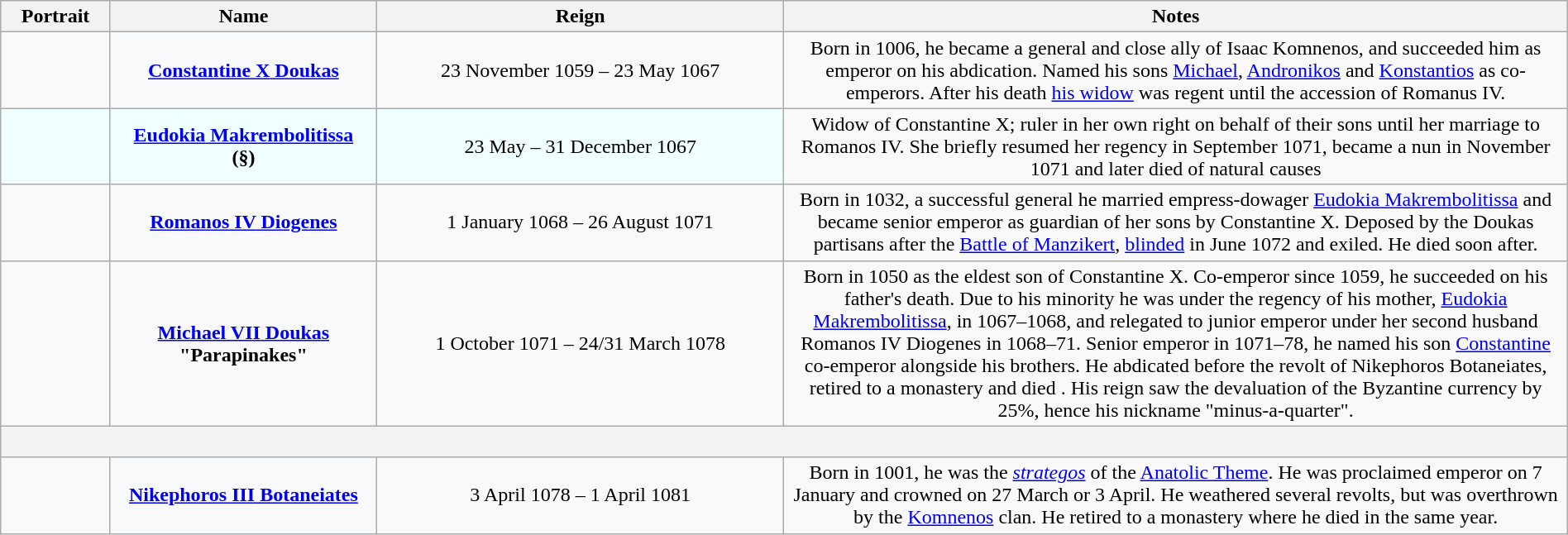<table class="wikitable plainrowheaders" style="width:100%; text-align:center">
<tr>
<th scope=col width="7%">Portrait</th>
<th scope=col width="17%">Name</th>
<th scope=col width="26%">Reign</th>
<th scope=col width="50%">Notes</th>
</tr>
<tr>
<td></td>
<th scope=row style="text-align:center; background:#F8F9FA"><a href='#'><strong>Constantine X</strong> Doukas</a><br></th>
<td>23 November 1059 – 23 May 1067<br></td>
<td>Born in 1006, he became a general and close ally of Isaac Komnenos, and succeeded him as emperor on his abdication. Named his sons <a href='#'>Michael</a>, <a href='#'>Andronikos</a> and <a href='#'>Konstantios</a> as co-emperors. After his death <a href='#'>his widow</a> was regent until the accession of Romanus IV.</td>
</tr>
<tr>
<td style="background:#F0FFFF"></td>
<th scope=row style="text-align:center; background:#F0FFFF"><a href='#'><strong>Eudokia</strong> Makrembolitissa</a><br> (§)</th>
<td style="background:#F0FFFF">23 May – 31 December 1067<br></td>
<td>Widow of Constantine X; ruler in her own right on behalf of their sons until her marriage to Romanos IV. She briefly resumed her regency in September 1071, became a nun in November 1071 and later died of natural causes</td>
</tr>
<tr>
<td></td>
<th scope=row style="text-align:center; background:#F8F9FA"><a href='#'><strong>Romanos IV</strong> Diogenes</a><br></th>
<td>1 January 1068 – 26 August 1071<br></td>
<td>Born in 1032, a successful general he married empress-dowager <a href='#'>Eudokia Makrembolitissa</a> and became senior emperor as guardian of her sons by Constantine X. Deposed by the Doukas partisans after the <a href='#'>Battle of Manzikert</a>, <a href='#'>blinded</a> in June 1072 and exiled. He died soon after.</td>
</tr>
<tr>
<td></td>
<th scope=row style="text-align:center; background:#F8F9FA"><a href='#'><strong>Michael VII</strong> Doukas</a> "Parapinakes"<br></th>
<td>1 October 1071 – 24/31 March 1078<br></td>
<td>Born in 1050 as the eldest son of Constantine X. Co-emperor since 1059, he succeeded on his father's death. Due to his minority he was under the regency of his mother, <a href='#'>Eudokia Makrembolitissa</a>, in 1067–1068, and relegated to junior emperor under her second husband Romanos IV Diogenes in 1068–71. Senior emperor in 1071–78, he named his son <a href='#'>Constantine</a> co-emperor alongside his brothers. He abdicated before the revolt of Nikephoros Botaneiates, retired to a monastery and died . His reign saw the devaluation of the Byzantine currency by 25%, hence his nickname "minus-a-quarter".</td>
</tr>
<tr>
<th colspan=4> </th>
</tr>
<tr>
<td></td>
<th scope=row style="text-align:center; background:#F8F9FA"><a href='#'><strong>Nikephoros III</strong> Botaneiates</a><br></th>
<td>3 April 1078 – 1 April 1081<br></td>
<td>Born in 1001, he was the <em><a href='#'>strategos</a></em> of the <a href='#'>Anatolic Theme</a>. He was proclaimed emperor on 7 January and crowned on 27 March or 3 April. He weathered several revolts, but was overthrown by the <a href='#'>Komnenos</a> clan. He retired to a monastery where he died in the same year.</td>
</tr>
</table>
